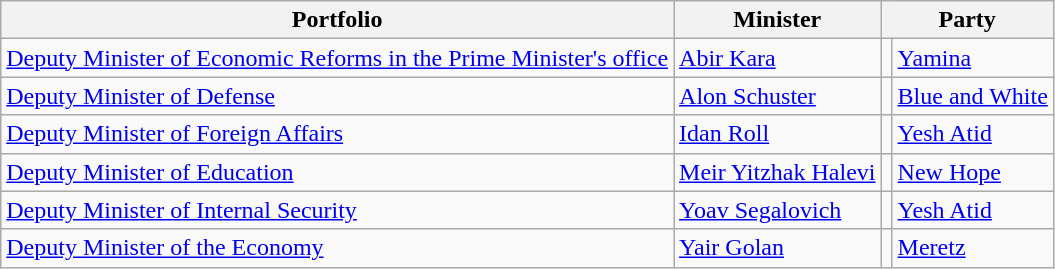<table class="wikitable sortable">
<tr>
<th>Portfolio</th>
<th>Minister</th>
<th colspan=2>Party</th>
</tr>
<tr>
<td><a href='#'>Deputy Minister of Economic Reforms in the Prime Minister's office</a></td>
<td><a href='#'>Abir Kara</a></td>
<td bgcolor=></td>
<td><a href='#'>Yamina</a></td>
</tr>
<tr>
<td><a href='#'>Deputy Minister of Defense</a></td>
<td><a href='#'>Alon Schuster</a></td>
<td bgcolor=></td>
<td><a href='#'>Blue and White</a></td>
</tr>
<tr>
<td><a href='#'>Deputy Minister of Foreign Affairs</a></td>
<td><a href='#'>Idan Roll</a></td>
<td bgcolor=></td>
<td><a href='#'>Yesh Atid</a></td>
</tr>
<tr>
<td><a href='#'>Deputy Minister of Education</a></td>
<td><a href='#'>Meir Yitzhak Halevi</a></td>
<td bgcolor=></td>
<td><a href='#'>New Hope</a></td>
</tr>
<tr>
<td><a href='#'>Deputy Minister of Internal Security</a></td>
<td><a href='#'>Yoav Segalovich</a></td>
<td bgcolor=></td>
<td><a href='#'>Yesh Atid</a></td>
</tr>
<tr>
<td><a href='#'>Deputy Minister of the Economy</a></td>
<td><a href='#'>Yair Golan</a></td>
<td bgcolor=></td>
<td><a href='#'>Meretz</a></td>
</tr>
</table>
